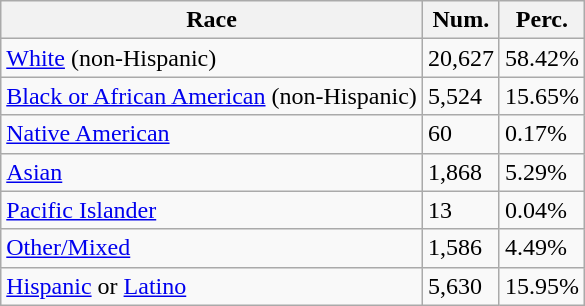<table class="wikitable">
<tr>
<th>Race</th>
<th>Num.</th>
<th>Perc.</th>
</tr>
<tr>
<td><a href='#'>White</a> (non-Hispanic)</td>
<td>20,627</td>
<td>58.42%</td>
</tr>
<tr>
<td><a href='#'>Black or African American</a> (non-Hispanic)</td>
<td>5,524</td>
<td>15.65%</td>
</tr>
<tr>
<td><a href='#'>Native American</a></td>
<td>60</td>
<td>0.17%</td>
</tr>
<tr>
<td><a href='#'>Asian</a></td>
<td>1,868</td>
<td>5.29%</td>
</tr>
<tr>
<td><a href='#'>Pacific Islander</a></td>
<td>13</td>
<td>0.04%</td>
</tr>
<tr>
<td><a href='#'>Other/Mixed</a></td>
<td>1,586</td>
<td>4.49%</td>
</tr>
<tr>
<td><a href='#'>Hispanic</a> or <a href='#'>Latino</a></td>
<td>5,630</td>
<td>15.95%</td>
</tr>
</table>
